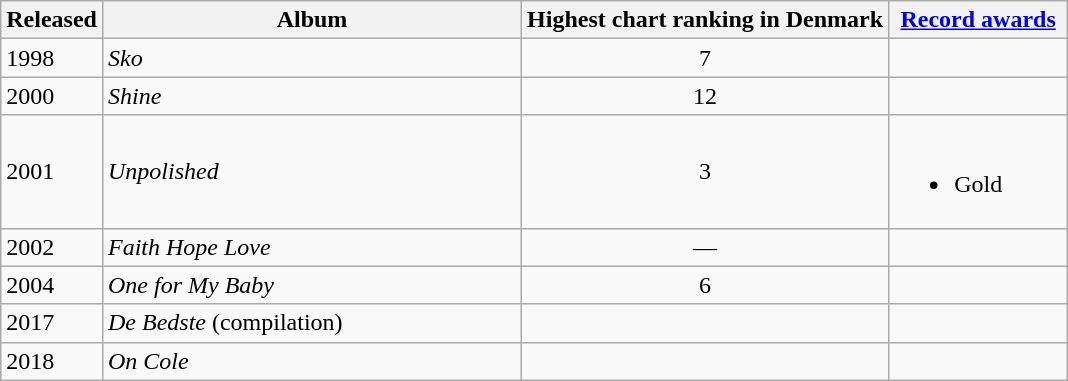<table class="wikitable plainrowheaders" border="1" style="text-align:left;">
<tr>
<th scope="col">Released</th>
<th scope="col" style="width:17em;">Album</th>
<th colspan="1" scope="col">Highest chart ranking in Denmark</th>
<th scope="col" style="width:7em;"><a href='#'>Record awards</a></th>
</tr>
<tr>
<td>1998</td>
<td><em>Sko</em></td>
<td style="text-align:center;">7</td>
<td></td>
</tr>
<tr>
<td>2000</td>
<td><em>Shine</em></td>
<td style="text-align:center;">12</td>
<td style="text-align:center;"></td>
</tr>
<tr>
<td>2001</td>
<td><em>Unpolished</em></td>
<td style="text-align:center;">3</td>
<td><br><ul><li>Gold</li></ul></td>
</tr>
<tr>
<td>2002</td>
<td><em>Faith Hope Love</em></td>
<td style="text-align:center;">—</td>
<td></td>
</tr>
<tr>
<td>2004</td>
<td><em>One for My Baby</em></td>
<td style="text-align:center;">6</td>
<td></td>
</tr>
<tr>
<td>2017</td>
<td><em>De Bedste</em> (compilation)</td>
<td></td>
<td></td>
</tr>
<tr>
<td>2018</td>
<td><em>On Cole</em></td>
<td></td>
<td></td>
</tr>
</table>
